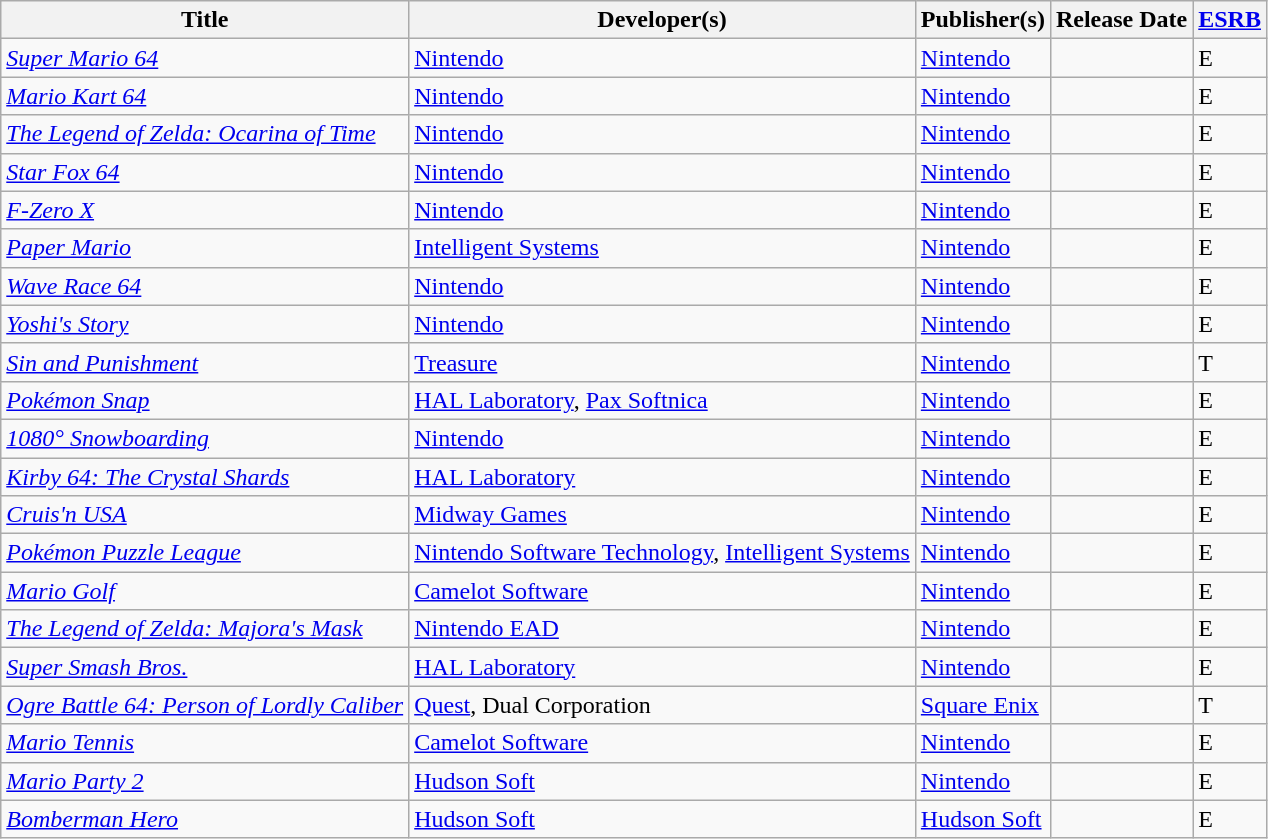<table class="wikitable sortable" style=>
<tr>
<th width="">Title</th>
<th width="">Developer(s)</th>
<th width="">Publisher(s)</th>
<th width="">Release Date</th>
<th width=""><a href='#'>ESRB</a></th>
</tr>
<tr>
<td><em><a href='#'>Super Mario 64</a></em></td>
<td><a href='#'>Nintendo</a></td>
<td><a href='#'>Nintendo</a></td>
<td></td>
<td>E</td>
</tr>
<tr>
<td><em><a href='#'>Mario Kart 64</a></em></td>
<td><a href='#'>Nintendo</a></td>
<td><a href='#'>Nintendo</a></td>
<td></td>
<td>E</td>
</tr>
<tr>
<td><em><a href='#'>The Legend of Zelda: Ocarina of Time</a></em></td>
<td><a href='#'>Nintendo</a></td>
<td><a href='#'>Nintendo</a></td>
<td></td>
<td>E</td>
</tr>
<tr>
<td><em><a href='#'>Star Fox 64</a></em></td>
<td><a href='#'>Nintendo</a></td>
<td><a href='#'>Nintendo</a></td>
<td></td>
<td>E</td>
</tr>
<tr>
<td><em><a href='#'>F-Zero X</a></em></td>
<td><a href='#'>Nintendo</a></td>
<td><a href='#'>Nintendo</a></td>
<td></td>
<td>E</td>
</tr>
<tr>
<td><em><a href='#'>Paper Mario</a></em></td>
<td><a href='#'>Intelligent Systems</a></td>
<td><a href='#'>Nintendo</a></td>
<td></td>
<td>E</td>
</tr>
<tr>
<td><em><a href='#'>Wave Race 64</a></em></td>
<td><a href='#'>Nintendo</a></td>
<td><a href='#'>Nintendo</a></td>
<td></td>
<td>E</td>
</tr>
<tr>
<td><em><a href='#'>Yoshi's Story</a></em></td>
<td><a href='#'>Nintendo</a></td>
<td><a href='#'>Nintendo</a></td>
<td></td>
<td>E</td>
</tr>
<tr>
<td><em><a href='#'>Sin and Punishment</a></em></td>
<td><a href='#'>Treasure</a></td>
<td><a href='#'>Nintendo</a></td>
<td></td>
<td>T</td>
</tr>
<tr>
<td><em><a href='#'>Pokémon Snap</a></em></td>
<td><a href='#'>HAL Laboratory</a>, <a href='#'>Pax Softnica</a></td>
<td><a href='#'>Nintendo</a></td>
<td></td>
<td>E</td>
</tr>
<tr>
<td><em><a href='#'>1080° Snowboarding</a></em></td>
<td><a href='#'>Nintendo</a></td>
<td><a href='#'>Nintendo</a></td>
<td></td>
<td>E</td>
</tr>
<tr>
<td><em><a href='#'>Kirby 64: The Crystal Shards</a></em></td>
<td><a href='#'>HAL Laboratory</a></td>
<td><a href='#'>Nintendo</a></td>
<td></td>
<td>E</td>
</tr>
<tr>
<td><em><a href='#'>Cruis'n USA</a></em></td>
<td><a href='#'>Midway Games</a></td>
<td><a href='#'>Nintendo</a></td>
<td></td>
<td>E</td>
</tr>
<tr>
<td><em><a href='#'>Pokémon Puzzle League</a></em></td>
<td><a href='#'>Nintendo Software Technology</a>, <a href='#'>Intelligent Systems</a></td>
<td><a href='#'>Nintendo</a></td>
<td></td>
<td>E</td>
</tr>
<tr>
<td><em><a href='#'>Mario Golf</a></em></td>
<td><a href='#'>Camelot Software</a></td>
<td><a href='#'>Nintendo</a></td>
<td></td>
<td>E</td>
</tr>
<tr>
<td><em><a href='#'>The Legend of Zelda: Majora's Mask</a></em></td>
<td><a href='#'>Nintendo EAD</a></td>
<td><a href='#'>Nintendo</a></td>
<td></td>
<td>E</td>
</tr>
<tr>
<td><em><a href='#'>Super Smash Bros.</a></em></td>
<td><a href='#'>HAL Laboratory</a></td>
<td><a href='#'>Nintendo</a></td>
<td></td>
<td>E</td>
</tr>
<tr>
<td><em><a href='#'>Ogre Battle 64: Person of Lordly Caliber</a></em></td>
<td><a href='#'>Quest</a>, Dual Corporation</td>
<td><a href='#'>Square Enix</a></td>
<td></td>
<td>T</td>
</tr>
<tr>
<td><em><a href='#'>Mario Tennis</a></em></td>
<td><a href='#'>Camelot Software</a></td>
<td><a href='#'>Nintendo</a></td>
<td></td>
<td>E</td>
</tr>
<tr>
<td><em><a href='#'>Mario Party 2</a></em></td>
<td><a href='#'>Hudson Soft</a></td>
<td><a href='#'>Nintendo</a></td>
<td></td>
<td>E</td>
</tr>
<tr>
<td><em><a href='#'>Bomberman Hero</a></em></td>
<td><a href='#'>Hudson Soft</a></td>
<td><a href='#'>Hudson Soft</a></td>
<td></td>
<td>E</td>
</tr>
</table>
